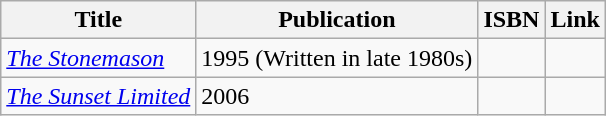<table class="wikitable">
<tr>
<th>Title</th>
<th>Publication</th>
<th>ISBN</th>
<th>Link</th>
</tr>
<tr>
<td><em><a href='#'>The Stonemason</a></em></td>
<td>1995 (Written in late 1980s)</td>
<td></td>
<td></td>
</tr>
<tr>
<td><em><a href='#'>The Sunset Limited</a></em></td>
<td>2006</td>
<td></td>
<td></td>
</tr>
</table>
